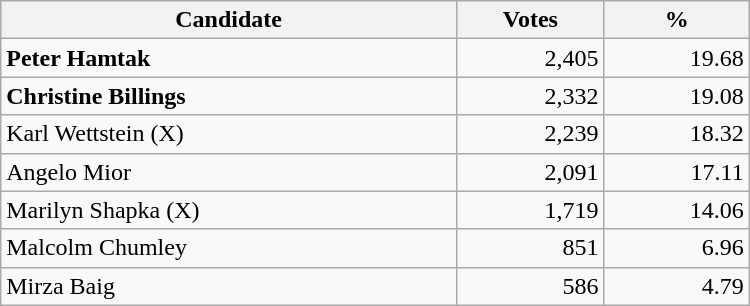<table style="width:500px;" class="wikitable">
<tr>
<th align="center">Candidate</th>
<th align="center">Votes</th>
<th align="center">%</th>
</tr>
<tr>
<td align="left"><strong>Peter Hamtak</strong></td>
<td align="right">2,405</td>
<td align="right">19.68</td>
</tr>
<tr>
<td align="left"><strong>Christine Billings</strong></td>
<td align="right">2,332</td>
<td align="right">19.08</td>
</tr>
<tr>
<td align="left">Karl Wettstein (X)</td>
<td align="right">2,239</td>
<td align="right">18.32</td>
</tr>
<tr>
<td align="left">Angelo Mior</td>
<td align="right">2,091</td>
<td align="right">17.11</td>
</tr>
<tr>
<td align="left">Marilyn Shapka (X)</td>
<td align="right">1,719</td>
<td align="right">14.06</td>
</tr>
<tr>
<td align="left">Malcolm Chumley</td>
<td align="right">851</td>
<td align="right">6.96</td>
</tr>
<tr>
<td align="left">Mirza Baig</td>
<td align="right">586</td>
<td align="right">4.79</td>
</tr>
</table>
